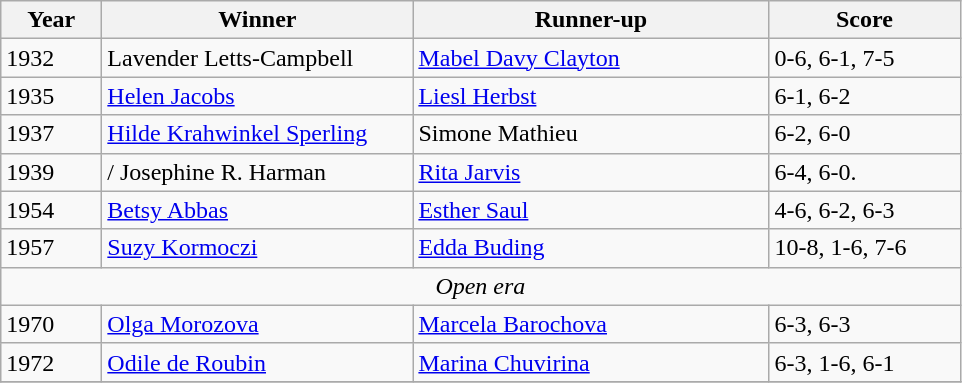<table class="wikitable">
<tr>
<th style="width:60px;">Year</th>
<th style="width:200px;">Winner</th>
<th style="width:230px;">Runner-up</th>
<th style="width:120px;">Score</th>
</tr>
<tr>
<td>1932</td>
<td> Lavender Letts-Campbell</td>
<td> <a href='#'>Mabel Davy Clayton</a></td>
<td>0-6, 6-1, 7-5</td>
</tr>
<tr>
<td>1935</td>
<td> <a href='#'>Helen Jacobs</a></td>
<td> <a href='#'>Liesl Herbst</a></td>
<td>6-1, 6-2</td>
</tr>
<tr>
<td>1937</td>
<td> <a href='#'>Hilde Krahwinkel Sperling</a></td>
<td>  Simone Mathieu</td>
<td>6-2, 6-0</td>
</tr>
<tr>
<td>1939</td>
<td>/ Josephine R. Harman</td>
<td> <a href='#'>Rita Jarvis</a></td>
<td>6-4, 6-0.</td>
</tr>
<tr>
<td>1954</td>
<td> <a href='#'>Betsy Abbas</a></td>
<td> <a href='#'>Esther Saul</a></td>
<td>4-6, 6-2, 6-3</td>
</tr>
<tr>
<td>1957</td>
<td> <a href='#'>Suzy Kormoczi</a></td>
<td> <a href='#'>Edda Buding</a></td>
<td>10-8, 1-6, 7-6</td>
</tr>
<tr>
<td colspan=4 align=center><em>Open era </em></td>
</tr>
<tr>
<td>1970</td>
<td> <a href='#'>Olga Morozova</a></td>
<td> <a href='#'>Marcela Barochova</a></td>
<td>6-3, 6-3</td>
</tr>
<tr>
<td>1972</td>
<td> <a href='#'>Odile de Roubin</a></td>
<td> <a href='#'>Marina Chuvirina</a></td>
<td>6-3, 1-6, 6-1</td>
</tr>
<tr>
</tr>
</table>
